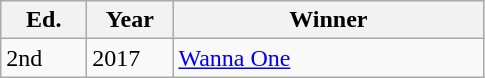<table class="wikitable">
<tr align=center>
<th style="width:50px">Ed.</th>
<th style="width:50px">Year</th>
<th style="width:200px">Winner</th>
</tr>
<tr>
<td>2nd</td>
<td>2017</td>
<td><a href='#'>Wanna One</a></td>
</tr>
</table>
